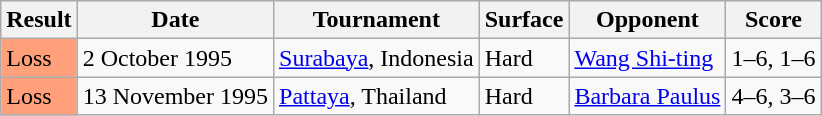<table class="wikitable">
<tr>
<th>Result</th>
<th>Date</th>
<th>Tournament</th>
<th>Surface</th>
<th>Opponent</th>
<th>Score</th>
</tr>
<tr>
<td style="background:#FFA07A;">Loss</td>
<td>2 October 1995</td>
<td><a href='#'>Surabaya</a>, Indonesia</td>
<td>Hard</td>
<td> <a href='#'>Wang Shi-ting</a></td>
<td>1–6, 1–6</td>
</tr>
<tr>
<td style="background:#FFA07A;">Loss</td>
<td>13 November 1995</td>
<td><a href='#'>Pattaya</a>, Thailand</td>
<td>Hard</td>
<td> <a href='#'>Barbara Paulus</a></td>
<td>4–6, 3–6</td>
</tr>
</table>
